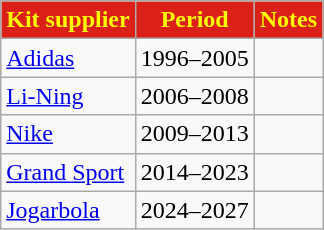<table class="wikitable" style="text-align:left;">
<tr>
<th style="text-align: center;background-color:#DB2017; color:#FFFF00">Kit supplier</th>
<th style="text-align: center;background-color:#DB2017; color:#FFFF00">Period</th>
<th style="text-align: center;background-color:#DB2017; color:#FFFF00">Notes</th>
</tr>
<tr>
<td align="Centre"> <a href='#'>Adidas</a></td>
<td>1996–2005</td>
<td></td>
</tr>
<tr>
<td align="Centre"> <a href='#'>Li-Ning</a></td>
<td>2006–2008</td>
<td></td>
</tr>
<tr>
<td align="Centre"> <a href='#'>Nike</a></td>
<td>2009–2013</td>
<td></td>
</tr>
<tr>
<td align="Centre"> <a href='#'>Grand Sport</a></td>
<td>2014–2023</td>
<td></td>
</tr>
<tr>
<td align="Centre"> <a href='#'>Jogarbola</a></td>
<td>2024–2027</td>
<td></td>
</tr>
</table>
